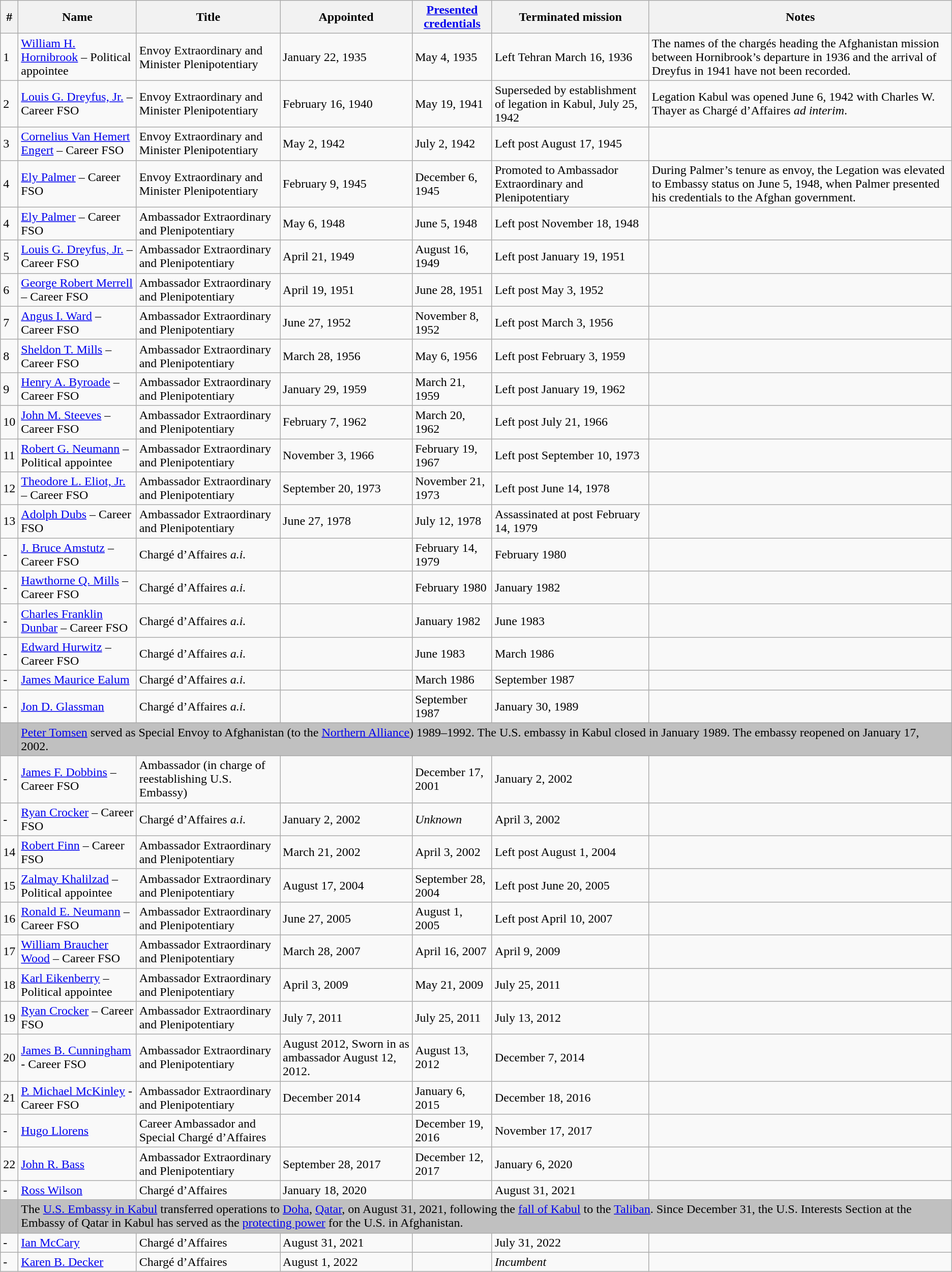<table class="wikitable">
<tr>
<th>#</th>
<th>Name</th>
<th>Title</th>
<th>Appointed</th>
<th><a href='#'>Presented credentials</a></th>
<th>Terminated mission</th>
<th>Notes</th>
</tr>
<tr>
<td>1</td>
<td><a href='#'>William H. Hornibrook</a> – Political appointee</td>
<td>Envoy Extraordinary and Minister Plenipotentiary</td>
<td>January 22, 1935</td>
<td>May 4, 1935</td>
<td>Left Tehran March 16, 1936</td>
<td>The names of the chargés heading the Afghanistan mission between Hornibrook’s departure in 1936 and the arrival of Dreyfus in 1941 have not been recorded.</td>
</tr>
<tr>
<td>2</td>
<td><a href='#'>Louis G. Dreyfus, Jr.</a> – Career FSO</td>
<td>Envoy Extraordinary and Minister Plenipotentiary</td>
<td>February 16, 1940</td>
<td>May 19, 1941</td>
<td>Superseded by establishment of legation in Kabul, July 25, 1942</td>
<td>Legation Kabul was opened June 6, 1942 with Charles W. Thayer as Chargé d’Affaires <em>ad interim</em>.</td>
</tr>
<tr>
<td>3</td>
<td><a href='#'>Cornelius Van Hemert Engert</a> – Career FSO</td>
<td>Envoy Extraordinary and Minister Plenipotentiary</td>
<td>May 2, 1942</td>
<td>July 2, 1942</td>
<td>Left post August 17, 1945</td>
<td></td>
</tr>
<tr>
<td>4</td>
<td><a href='#'>Ely Palmer</a> – Career FSO</td>
<td>Envoy Extraordinary and Minister Plenipotentiary</td>
<td>February 9, 1945</td>
<td>December 6, 1945</td>
<td>Promoted to Ambassador Extraordinary and Plenipotentiary</td>
<td>During Palmer’s tenure as envoy, the Legation was elevated to Embassy status on June 5, 1948, when Palmer presented his credentials to the Afghan government.</td>
</tr>
<tr>
<td>4</td>
<td><a href='#'>Ely Palmer</a> – Career FSO</td>
<td>Ambassador Extraordinary and Plenipotentiary</td>
<td>May 6, 1948</td>
<td>June 5, 1948</td>
<td>Left post November 18, 1948</td>
<td></td>
</tr>
<tr>
<td>5</td>
<td><a href='#'>Louis G. Dreyfus, Jr.</a> – Career FSO</td>
<td>Ambassador Extraordinary and Plenipotentiary</td>
<td>April 21, 1949</td>
<td>August 16, 1949</td>
<td>Left post January 19, 1951</td>
<td></td>
</tr>
<tr>
<td>6</td>
<td><a href='#'>George Robert Merrell</a> – Career FSO</td>
<td>Ambassador Extraordinary and Plenipotentiary</td>
<td>April 19, 1951</td>
<td>June 28, 1951</td>
<td>Left post May 3, 1952</td>
<td></td>
</tr>
<tr>
<td>7</td>
<td><a href='#'>Angus I. Ward</a> – Career FSO</td>
<td>Ambassador Extraordinary and Plenipotentiary</td>
<td>June 27, 1952</td>
<td>November 8, 1952</td>
<td>Left post March 3, 1956</td>
<td></td>
</tr>
<tr>
<td>8</td>
<td><a href='#'>Sheldon T. Mills</a> – Career FSO</td>
<td>Ambassador Extraordinary and Plenipotentiary</td>
<td>March 28, 1956</td>
<td>May 6, 1956</td>
<td>Left post February 3, 1959</td>
<td></td>
</tr>
<tr>
<td>9</td>
<td><a href='#'>Henry A. Byroade</a> – Career FSO</td>
<td>Ambassador Extraordinary and Plenipotentiary</td>
<td>January 29, 1959</td>
<td>March 21, 1959</td>
<td>Left post January 19, 1962</td>
<td></td>
</tr>
<tr>
<td>10</td>
<td><a href='#'>John M. Steeves</a> – Career FSO</td>
<td>Ambassador Extraordinary and Plenipotentiary</td>
<td>February 7, 1962</td>
<td>March 20, 1962</td>
<td>Left post July 21, 1966</td>
<td></td>
</tr>
<tr>
<td>11</td>
<td><a href='#'>Robert G. Neumann</a> – Political appointee</td>
<td>Ambassador Extraordinary and Plenipotentiary</td>
<td>November 3, 1966</td>
<td>February 19, 1967</td>
<td>Left post September 10, 1973</td>
<td></td>
</tr>
<tr>
<td>12</td>
<td><a href='#'>Theodore L. Eliot, Jr.</a> – Career FSO</td>
<td>Ambassador Extraordinary and Plenipotentiary</td>
<td>September 20, 1973</td>
<td>November 21, 1973</td>
<td>Left post June 14, 1978</td>
<td></td>
</tr>
<tr>
<td>13</td>
<td><a href='#'>Adolph Dubs</a> – Career FSO</td>
<td>Ambassador Extraordinary and Plenipotentiary</td>
<td>June 27, 1978</td>
<td>July 12, 1978</td>
<td>Assassinated at post February 14, 1979</td>
<td></td>
</tr>
<tr>
<td>-</td>
<td><a href='#'>J. Bruce Amstutz</a> – Career FSO</td>
<td>Chargé d’Affaires <em>a.i.</em></td>
<td></td>
<td>February 14, 1979</td>
<td>February 1980</td>
<td></td>
</tr>
<tr>
<td>-</td>
<td><a href='#'>Hawthorne Q. Mills</a> – Career FSO</td>
<td>Chargé d’Affaires <em>a.i.</em></td>
<td></td>
<td>February 1980</td>
<td>January 1982</td>
<td></td>
</tr>
<tr>
<td>-</td>
<td><a href='#'>Charles Franklin Dunbar</a> – Career FSO</td>
<td>Chargé d’Affaires <em>a.i.</em></td>
<td></td>
<td>January 1982</td>
<td>June 1983</td>
<td></td>
</tr>
<tr>
<td>-</td>
<td><a href='#'>Edward Hurwitz</a> – Career FSO</td>
<td>Chargé d’Affaires <em>a.i.</em></td>
<td></td>
<td>June 1983</td>
<td>March 1986</td>
<td></td>
</tr>
<tr>
<td>-</td>
<td><a href='#'>James Maurice Ealum</a></td>
<td>Chargé d’Affaires <em>a.i.</em></td>
<td></td>
<td>March 1986</td>
<td>September 1987</td>
<td></td>
</tr>
<tr>
<td>-</td>
<td><a href='#'>Jon D. Glassman</a></td>
<td>Chargé d’Affaires <em>a.i.</em></td>
<td></td>
<td>September 1987</td>
<td>January 30, 1989</td>
<td></td>
</tr>
<tr style="background:silver;">
<td></td>
<td colspan="6"><a href='#'>Peter Tomsen</a> served as Special Envoy to Afghanistan (to the <a href='#'>Northern Alliance</a>) 1989–1992. The U.S. embassy in Kabul closed in January 1989. The embassy reopened on January 17, 2002.</td>
</tr>
<tr>
<td>-</td>
<td><a href='#'>James F. Dobbins</a> – Career FSO</td>
<td>Ambassador (in charge of reestablishing U.S. Embassy)</td>
<td></td>
<td>December 17, 2001</td>
<td>January 2, 2002</td>
</tr>
<tr>
<td>-</td>
<td><a href='#'>Ryan Crocker</a> – Career FSO</td>
<td>Chargé d’Affaires <em>a.i.</em></td>
<td>January 2, 2002</td>
<td><em>Unknown</em></td>
<td>April 3, 2002</td>
<td></td>
</tr>
<tr>
<td>14</td>
<td><a href='#'>Robert Finn</a> – Career FSO</td>
<td>Ambassador Extraordinary and Plenipotentiary</td>
<td>March 21, 2002</td>
<td>April 3, 2002</td>
<td>Left post August 1, 2004</td>
<td></td>
</tr>
<tr>
<td>15</td>
<td><a href='#'>Zalmay Khalilzad</a> – Political appointee</td>
<td>Ambassador Extraordinary and Plenipotentiary</td>
<td>August 17, 2004</td>
<td>September 28, 2004</td>
<td>Left post June 20, 2005</td>
<td></td>
</tr>
<tr>
<td>16</td>
<td><a href='#'>Ronald E. Neumann</a> – Career FSO</td>
<td>Ambassador Extraordinary and Plenipotentiary</td>
<td>June 27, 2005</td>
<td>August 1, 2005</td>
<td>Left post April 10, 2007</td>
<td></td>
</tr>
<tr>
<td>17</td>
<td><a href='#'>William Braucher Wood</a> – Career FSO</td>
<td>Ambassador Extraordinary and Plenipotentiary</td>
<td>March 28, 2007</td>
<td>April 16, 2007</td>
<td>April 9, 2009</td>
<td></td>
</tr>
<tr>
<td>18</td>
<td><a href='#'>Karl Eikenberry</a> – Political appointee</td>
<td>Ambassador Extraordinary and Plenipotentiary</td>
<td>April 3, 2009</td>
<td>May 21, 2009</td>
<td>July 25, 2011</td>
<td></td>
</tr>
<tr>
<td>19</td>
<td><a href='#'>Ryan Crocker</a> – Career FSO</td>
<td>Ambassador Extraordinary and Plenipotentiary</td>
<td>July 7, 2011</td>
<td>July 25, 2011</td>
<td>July 13, 2012</td>
<td></td>
</tr>
<tr>
<td>20</td>
<td><a href='#'>James B. Cunningham</a> - Career FSO</td>
<td>Ambassador Extraordinary and Plenipotentiary</td>
<td>August 2012, Sworn in as ambassador August 12, 2012.</td>
<td>August 13, 2012</td>
<td>December 7, 2014</td>
<td></td>
</tr>
<tr>
<td>21</td>
<td><a href='#'>P. Michael McKinley</a> - Career FSO</td>
<td>Ambassador Extraordinary and Plenipotentiary</td>
<td>December 2014</td>
<td>January 6, 2015</td>
<td>December 18, 2016</td>
<td></td>
</tr>
<tr>
<td>-</td>
<td><a href='#'>Hugo Llorens</a></td>
<td>Career Ambassador and Special Chargé d’Affaires</td>
<td></td>
<td>December 19, 2016</td>
<td>November 17, 2017</td>
<td></td>
</tr>
<tr>
<td>22</td>
<td><a href='#'>John R. Bass</a></td>
<td>Ambassador Extraordinary and Plenipotentiary</td>
<td>September 28, 2017</td>
<td>December 12, 2017</td>
<td>January 6, 2020</td>
<td></td>
</tr>
<tr>
<td>-</td>
<td><a href='#'>Ross Wilson</a></td>
<td>Chargé d’Affaires</td>
<td>January 18, 2020</td>
<td></td>
<td>August 31, 2021</td>
<td></td>
</tr>
<tr style="background:silver;">
<td></td>
<td colspan="6">The <a href='#'>U.S. Embassy in Kabul</a> transferred operations to <a href='#'>Doha</a>, <a href='#'>Qatar</a>, on August 31, 2021, following the <a href='#'>fall of Kabul</a> to the <a href='#'>Taliban</a>. Since December 31, the U.S. Interests Section at the Embassy of Qatar in Kabul has served as the <a href='#'>protecting power</a> for the U.S. in Afghanistan.</td>
</tr>
<tr>
<td>-</td>
<td><a href='#'>Ian McCary</a></td>
<td>Chargé d’Affaires</td>
<td>August 31, 2021</td>
<td></td>
<td>July 31, 2022</td>
<td></td>
</tr>
<tr>
<td>-</td>
<td><a href='#'>Karen B. Decker</a></td>
<td>Chargé d’Affaires</td>
<td>August 1, 2022</td>
<td></td>
<td><em>Incumbent</em></td>
<td></td>
</tr>
</table>
